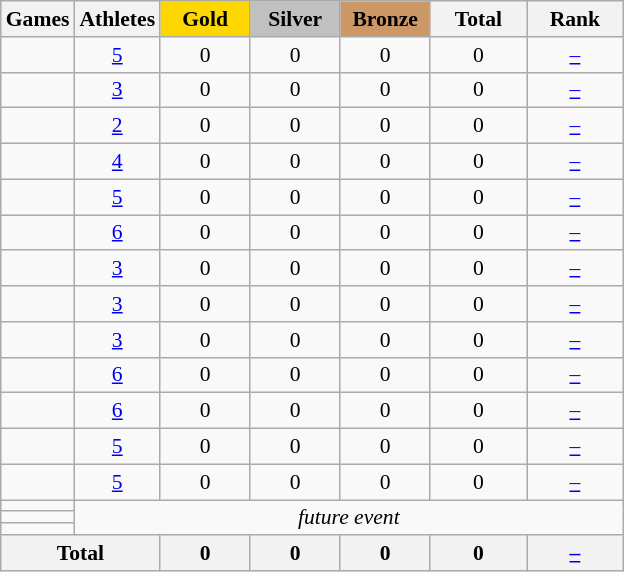<table class="wikitable" style="text-align:center; font-size:90%;">
<tr>
<th>Games</th>
<th>Athletes</th>
<td style="background:gold; width:3.7em; font-weight:bold;">Gold</td>
<td style="background:silver; width:3.7em; font-weight:bold;">Silver</td>
<td style="background:#cc9966; width:3.7em; font-weight:bold;">Bronze</td>
<th style="width:4em; font-weight:bold;">Total</th>
<th style="width:4em; font-weight:bold;">Rank</th>
</tr>
<tr>
<td align=left></td>
<td><a href='#'>5</a></td>
<td>0</td>
<td>0</td>
<td>0</td>
<td>0</td>
<td><a href='#'>–</a></td>
</tr>
<tr>
<td align=left></td>
<td><a href='#'>3</a></td>
<td>0</td>
<td>0</td>
<td>0</td>
<td>0</td>
<td><a href='#'>–</a></td>
</tr>
<tr>
<td align=left></td>
<td><a href='#'>2</a></td>
<td>0</td>
<td>0</td>
<td>0</td>
<td>0</td>
<td><a href='#'>–</a></td>
</tr>
<tr>
<td align=left></td>
<td><a href='#'>4</a></td>
<td>0</td>
<td>0</td>
<td>0</td>
<td>0</td>
<td><a href='#'>–</a></td>
</tr>
<tr>
<td align=left></td>
<td><a href='#'>5</a></td>
<td>0</td>
<td>0</td>
<td>0</td>
<td>0</td>
<td><a href='#'>–</a></td>
</tr>
<tr>
<td align=left></td>
<td><a href='#'>6</a></td>
<td>0</td>
<td>0</td>
<td>0</td>
<td>0</td>
<td><a href='#'>–</a></td>
</tr>
<tr>
<td align=left></td>
<td><a href='#'>3</a></td>
<td>0</td>
<td>0</td>
<td>0</td>
<td>0</td>
<td><a href='#'>–</a></td>
</tr>
<tr>
<td align=left></td>
<td><a href='#'>3</a></td>
<td>0</td>
<td>0</td>
<td>0</td>
<td>0</td>
<td><a href='#'>–</a></td>
</tr>
<tr>
<td align=left></td>
<td><a href='#'>3</a></td>
<td>0</td>
<td>0</td>
<td>0</td>
<td>0</td>
<td><a href='#'>–</a></td>
</tr>
<tr>
<td align=left></td>
<td><a href='#'>6</a></td>
<td>0</td>
<td>0</td>
<td>0</td>
<td>0</td>
<td><a href='#'>–</a></td>
</tr>
<tr>
<td align=left></td>
<td><a href='#'>6</a></td>
<td>0</td>
<td>0</td>
<td>0</td>
<td>0</td>
<td><a href='#'>–</a></td>
</tr>
<tr>
<td align=left></td>
<td><a href='#'>5</a></td>
<td>0</td>
<td>0</td>
<td>0</td>
<td>0</td>
<td><a href='#'>–</a></td>
</tr>
<tr>
<td align=left></td>
<td><a href='#'>5</a></td>
<td>0</td>
<td>0</td>
<td>0</td>
<td>0</td>
<td><a href='#'>–</a></td>
</tr>
<tr>
<td align=left></td>
<td colspan=6; rowspan=3><em>future event</em></td>
</tr>
<tr>
<td align=left></td>
</tr>
<tr>
<td align=left></td>
</tr>
<tr>
<th colspan=2>Total</th>
<th>0</th>
<th>0</th>
<th>0</th>
<th>0</th>
<th><a href='#'>–</a></th>
</tr>
</table>
